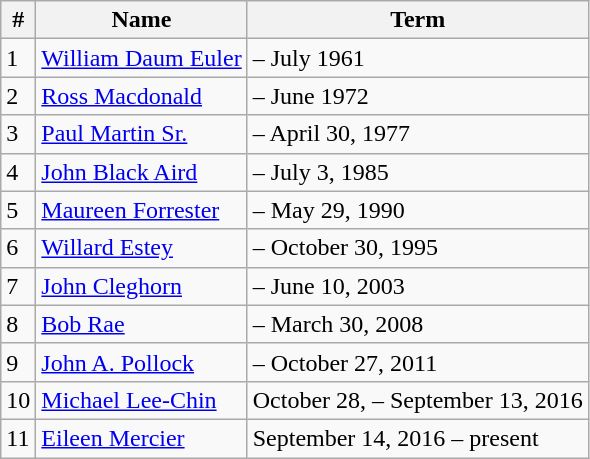<table class="wikitable sortable" border="1">
<tr>
<th>#</th>
<th>Name</th>
<th>Term</th>
</tr>
<tr>
<td>1</td>
<td><a href='#'>William Daum Euler</a></td>
<td> – July 1961</td>
</tr>
<tr>
<td>2</td>
<td><a href='#'>Ross Macdonald</a></td>
<td> – June 1972</td>
</tr>
<tr>
<td>3</td>
<td><a href='#'>Paul Martin Sr.</a></td>
<td> – April 30, 1977</td>
</tr>
<tr>
<td>4</td>
<td><a href='#'>John Black Aird</a></td>
<td> – July 3, 1985</td>
</tr>
<tr>
<td>5</td>
<td><a href='#'>Maureen Forrester</a></td>
<td> – May 29, 1990</td>
</tr>
<tr>
<td>6</td>
<td><a href='#'>Willard Estey</a></td>
<td> – October 30, 1995</td>
</tr>
<tr>
<td>7</td>
<td><a href='#'>John Cleghorn</a></td>
<td> – June 10, 2003</td>
</tr>
<tr>
<td>8</td>
<td><a href='#'>Bob Rae</a></td>
<td> – March 30, 2008</td>
</tr>
<tr>
<td>9</td>
<td><a href='#'>John A. Pollock</a></td>
<td> – October 27, 2011</td>
</tr>
<tr>
<td>10</td>
<td><a href='#'>Michael Lee-Chin</a></td>
<td>October 28,  – September 13, 2016</td>
</tr>
<tr>
<td>11</td>
<td><a href='#'>Eileen Mercier</a></td>
<td>September 14, 2016 – present</td>
</tr>
</table>
